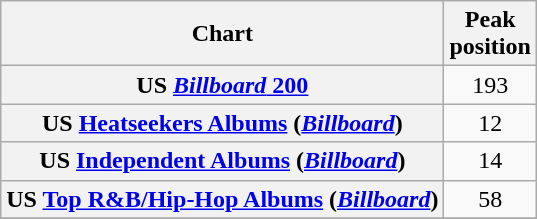<table class="wikitable plainrowheaders sortable" style="text-align:center;" border="1">
<tr>
<th scope="col">Chart</th>
<th scope="col">Peak<br>position</th>
</tr>
<tr>
<th scope="row">US <a href='#'><em>Billboard</em> 200</a></th>
<td>193</td>
</tr>
<tr>
<th scope="row">US <a href='#'>Heatseekers Albums</a> (<em><a href='#'>Billboard</a></em>)</th>
<td>12</td>
</tr>
<tr>
<th scope="row">US <a href='#'>Independent Albums</a> (<em><a href='#'>Billboard</a></em>)</th>
<td>14</td>
</tr>
<tr>
<th scope="row">US <a href='#'>Top R&B/Hip-Hop Albums</a> (<em><a href='#'>Billboard</a></em>)</th>
<td>58</td>
</tr>
<tr>
</tr>
</table>
